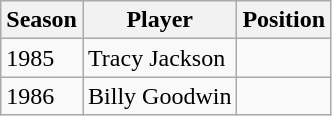<table class="wikitable">
<tr>
<th>Season</th>
<th>Player</th>
<th>Position</th>
</tr>
<tr>
<td>1985</td>
<td>Tracy Jackson</td>
<td></td>
</tr>
<tr>
<td>1986</td>
<td>Billy Goodwin</td>
<td></td>
</tr>
</table>
